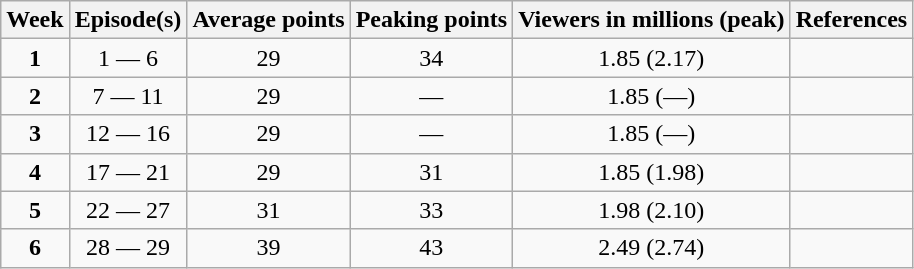<table class="wikitable" style="text-align:center;">
<tr>
<th>Week</th>
<th>Episode(s)</th>
<th>Average points</th>
<th>Peaking points</th>
<th>Viewers in millions (peak)</th>
<th>References</th>
</tr>
<tr>
<td><strong>1</strong></td>
<td>1 — 6</td>
<td>29</td>
<td>34</td>
<td>1.85 (2.17)</td>
<td></td>
</tr>
<tr>
<td><strong>2</strong></td>
<td>7 — 11</td>
<td>29</td>
<td>—</td>
<td>1.85 (—)</td>
<td></td>
</tr>
<tr>
<td><strong>3</strong></td>
<td>12 — 16</td>
<td>29</td>
<td>—</td>
<td>1.85 (—)</td>
<td></td>
</tr>
<tr>
<td><strong>4</strong></td>
<td>17 — 21</td>
<td>29</td>
<td>31</td>
<td>1.85 (1.98)</td>
<td></td>
</tr>
<tr>
<td><strong>5</strong></td>
<td>22 — 27</td>
<td>31</td>
<td>33</td>
<td>1.98 (2.10)</td>
<td></td>
</tr>
<tr>
<td><strong>6</strong></td>
<td>28 — 29</td>
<td>39</td>
<td>43</td>
<td>2.49 (2.74)</td>
<td></td>
</tr>
</table>
